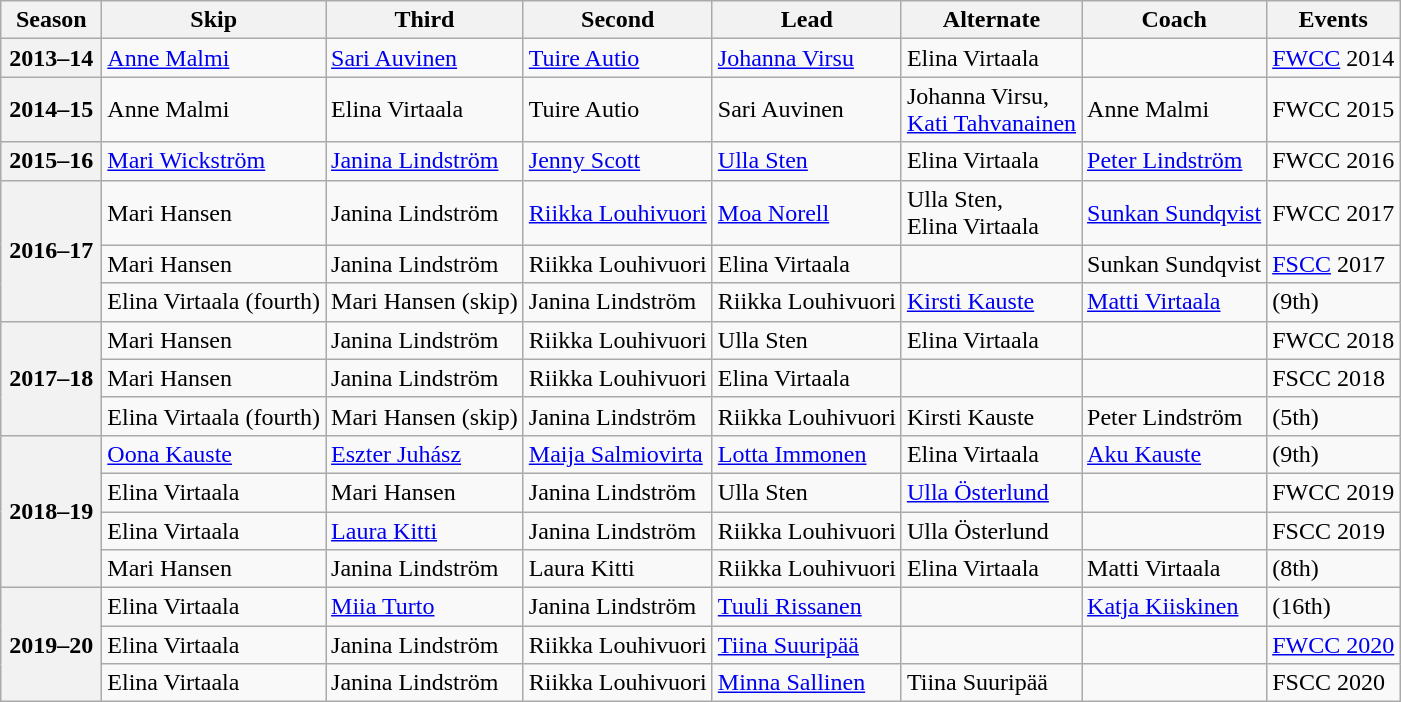<table class="wikitable">
<tr>
<th scope="col" width=60>Season</th>
<th scope="col">Skip</th>
<th scope="col">Third</th>
<th scope="col">Second</th>
<th scope="col">Lead</th>
<th scope="col">Alternate</th>
<th scope="col">Coach</th>
<th scope="col">Events</th>
</tr>
<tr>
<th scope="row">2013–14</th>
<td><a href='#'>Anne Malmi</a></td>
<td><a href='#'>Sari Auvinen</a></td>
<td><a href='#'>Tuire Autio</a></td>
<td><a href='#'>Johanna Virsu</a></td>
<td>Elina Virtaala</td>
<td></td>
<td><a href='#'>FWCC</a> 2014 </td>
</tr>
<tr>
<th scope="row">2014–15</th>
<td>Anne Malmi</td>
<td>Elina Virtaala</td>
<td>Tuire Autio</td>
<td>Sari Auvinen</td>
<td>Johanna Virsu,<br><a href='#'>Kati Tahvanainen</a></td>
<td>Anne Malmi</td>
<td>FWCC 2015 </td>
</tr>
<tr>
<th scope="row">2015–16</th>
<td><a href='#'>Mari Wickström</a></td>
<td><a href='#'>Janina Lindström</a></td>
<td><a href='#'>Jenny Scott</a></td>
<td><a href='#'>Ulla Sten</a></td>
<td>Elina Virtaala</td>
<td><a href='#'>Peter Lindström</a></td>
<td>FWCC 2016 </td>
</tr>
<tr>
<th scope="row" rowspan=3>2016–17</th>
<td>Mari Hansen</td>
<td>Janina Lindström</td>
<td><a href='#'>Riikka Louhivuori</a></td>
<td><a href='#'>Moa Norell</a></td>
<td>Ulla Sten,<br>Elina Virtaala</td>
<td><a href='#'>Sunkan Sundqvist</a></td>
<td>FWCC 2017 </td>
</tr>
<tr>
<td>Mari Hansen</td>
<td>Janina Lindström</td>
<td>Riikka Louhivuori</td>
<td>Elina Virtaala</td>
<td></td>
<td>Sunkan Sundqvist</td>
<td><a href='#'>FSCC</a> 2017 </td>
</tr>
<tr>
<td>Elina Virtaala (fourth)</td>
<td>Mari Hansen (skip)</td>
<td>Janina Lindström</td>
<td>Riikka Louhivuori</td>
<td><a href='#'>Kirsti Kauste</a></td>
<td><a href='#'>Matti Virtaala</a></td>
<td> (9th)</td>
</tr>
<tr>
<th scope="row" rowspan=3>2017–18</th>
<td>Mari Hansen</td>
<td>Janina Lindström</td>
<td>Riikka Louhivuori</td>
<td>Ulla Sten</td>
<td>Elina Virtaala</td>
<td></td>
<td>FWCC 2018 </td>
</tr>
<tr>
<td>Mari Hansen</td>
<td>Janina Lindström</td>
<td>Riikka Louhivuori</td>
<td>Elina Virtaala</td>
<td></td>
<td></td>
<td>FSCC 2018 </td>
</tr>
<tr>
<td>Elina Virtaala (fourth)</td>
<td>Mari Hansen (skip)</td>
<td>Janina Lindström</td>
<td>Riikka Louhivuori</td>
<td>Kirsti Kauste</td>
<td>Peter Lindström</td>
<td> (5th)</td>
</tr>
<tr>
<th scope="row" rowspan=4>2018–19</th>
<td><a href='#'>Oona Kauste</a></td>
<td><a href='#'>Eszter Juhász</a></td>
<td><a href='#'>Maija Salmiovirta</a></td>
<td><a href='#'>Lotta Immonen</a></td>
<td>Elina Virtaala</td>
<td><a href='#'>Aku Kauste</a></td>
<td> (9th)</td>
</tr>
<tr>
<td>Elina Virtaala</td>
<td>Mari Hansen</td>
<td>Janina Lindström</td>
<td>Ulla Sten</td>
<td><a href='#'>Ulla Österlund</a></td>
<td></td>
<td>FWCC 2019 </td>
</tr>
<tr>
<td>Elina Virtaala</td>
<td><a href='#'>Laura Kitti</a></td>
<td>Janina Lindström</td>
<td>Riikka Louhivuori</td>
<td>Ulla Österlund</td>
<td></td>
<td>FSCC 2019 </td>
</tr>
<tr>
<td>Mari Hansen</td>
<td>Janina Lindström</td>
<td>Laura Kitti</td>
<td>Riikka Louhivuori</td>
<td>Elina Virtaala</td>
<td>Matti Virtaala</td>
<td> (8th)</td>
</tr>
<tr>
<th scope="row" rowspan=3>2019–20</th>
<td>Elina Virtaala</td>
<td><a href='#'>Miia Turto</a></td>
<td>Janina Lindström</td>
<td><a href='#'>Tuuli Rissanen</a></td>
<td></td>
<td><a href='#'>Katja Kiiskinen</a></td>
<td> (16th)</td>
</tr>
<tr>
<td>Elina Virtaala</td>
<td>Janina Lindström</td>
<td>Riikka Louhivuori</td>
<td><a href='#'>Tiina Suuripää</a></td>
<td></td>
<td></td>
<td><a href='#'>FWCC 2020</a> </td>
</tr>
<tr>
<td>Elina Virtaala</td>
<td>Janina Lindström</td>
<td>Riikka Louhivuori</td>
<td><a href='#'>Minna Sallinen</a></td>
<td>Tiina Suuripää</td>
<td></td>
<td>FSCC 2020 </td>
</tr>
</table>
